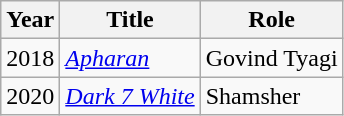<table class="wikitable">
<tr>
<th>Year</th>
<th>Title</th>
<th>Role</th>
</tr>
<tr>
<td>2018</td>
<td><em><a href='#'>Apharan</a></em></td>
<td>Govind Tyagi</td>
</tr>
<tr>
<td>2020</td>
<td><em><a href='#'>Dark 7 White</a></em></td>
<td>Shamsher</td>
</tr>
</table>
